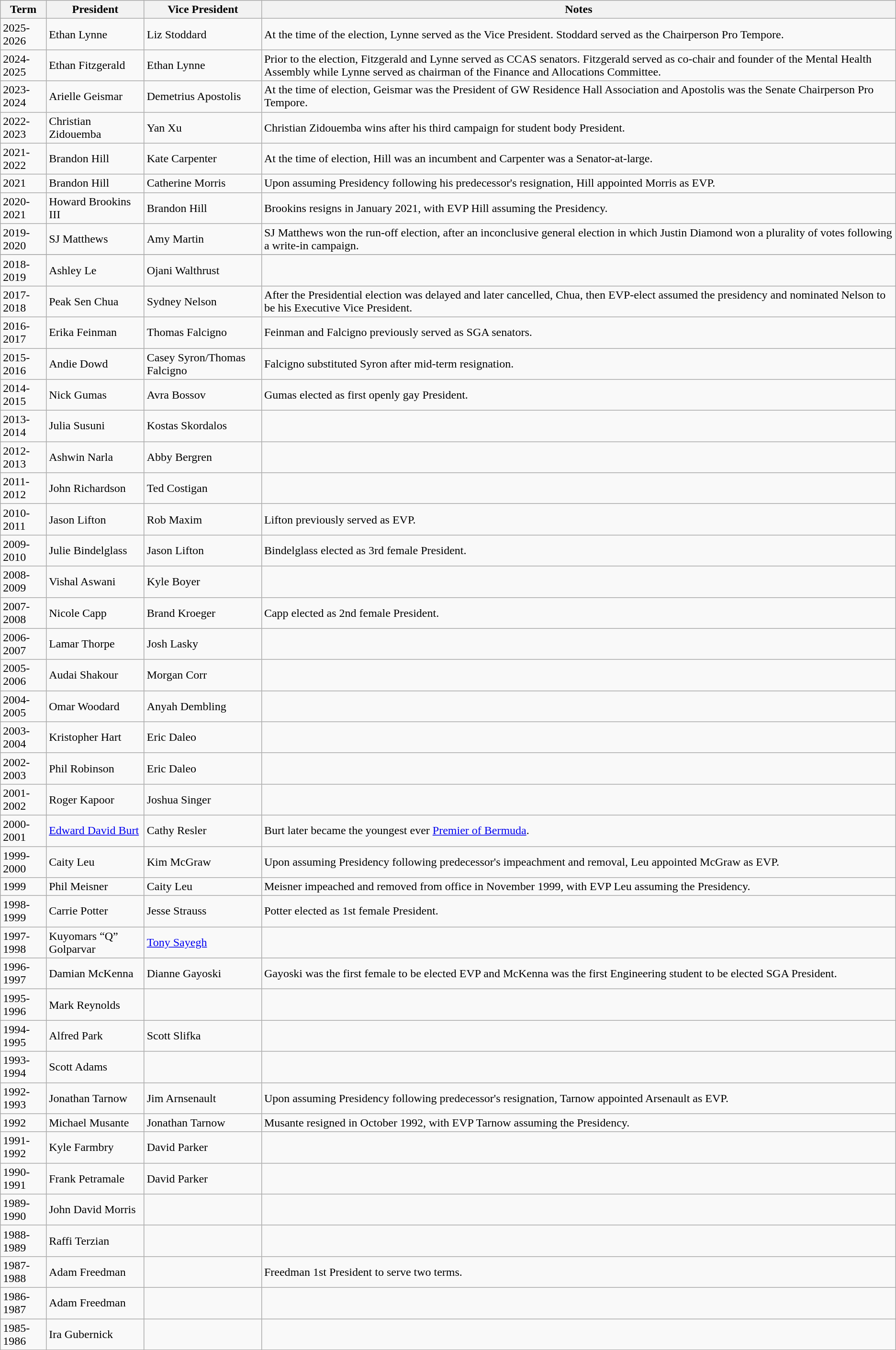<table class="wikitable">
<tr>
<th>Term</th>
<th>President</th>
<th>Vice President</th>
<th>Notes</th>
</tr>
<tr>
<td>2025-2026</td>
<td>Ethan Lynne</td>
<td>Liz Stoddard</td>
<td>At the time of the election, Lynne served as the Vice President. Stoddard served as the Chairperson Pro Tempore.</td>
</tr>
<tr>
<td>2024-2025</td>
<td>Ethan Fitzgerald</td>
<td>Ethan Lynne</td>
<td>Prior to the election, Fitzgerald and Lynne served as CCAS senators. Fitzgerald served as co-chair and founder of the Mental Health Assembly while Lynne served as chairman of the Finance and Allocations Committee.</td>
</tr>
<tr>
<td>2023-2024</td>
<td>Arielle Geismar</td>
<td>Demetrius Apostolis</td>
<td>At the time of election, Geismar was the President of GW Residence Hall Association and Apostolis was the Senate Chairperson Pro Tempore.</td>
</tr>
<tr>
<td>2022-2023</td>
<td>Christian Zidouemba</td>
<td>Yan Xu</td>
<td>Christian Zidouemba wins after his third campaign for student body President.</td>
</tr>
<tr>
<td>2021-2022</td>
<td>Brandon Hill</td>
<td>Kate Carpenter</td>
<td>At the time of election, Hill was an incumbent and Carpenter was a Senator-at-large.</td>
</tr>
<tr>
<td>2021</td>
<td>Brandon Hill </td>
<td>Catherine Morris </td>
<td>Upon assuming Presidency following his predecessor's resignation, Hill appointed Morris as EVP.</td>
</tr>
<tr>
<td>2020-2021</td>
<td>Howard Brookins III</td>
<td>Brandon Hill</td>
<td>Brookins resigns in January 2021, with EVP Hill assuming the Presidency.</td>
</tr>
<tr>
<td>2019-2020</td>
<td>SJ Matthews</td>
<td>Amy Martin</td>
<td>SJ Matthews won the run-off election, after an inconclusive general election in which Justin Diamond won a plurality of votes following a write-in campaign.</td>
</tr>
<tr>
</tr>
<tr>
<td>2018-2019</td>
<td>Ashley Le</td>
<td>Ojani Walthrust</td>
<td></td>
</tr>
<tr>
<td>2017-2018</td>
<td>Peak Sen Chua</td>
<td>Sydney Nelson</td>
<td>After the Presidential election was delayed and later cancelled, Chua, then EVP-elect assumed the presidency and nominated Nelson to be his Executive Vice President.</td>
</tr>
<tr>
<td>2016-2017</td>
<td>Erika Feinman</td>
<td>Thomas Falcigno</td>
<td>Feinman and Falcigno previously served as SGA senators.</td>
</tr>
<tr>
<td>2015-2016</td>
<td>Andie Dowd</td>
<td>Casey Syron/Thomas Falcigno</td>
<td>Falcigno substituted Syron after mid-term resignation.</td>
</tr>
<tr>
<td>2014-2015</td>
<td>Nick Gumas</td>
<td>Avra Bossov</td>
<td>Gumas elected as first openly gay President.</td>
</tr>
<tr>
<td>2013-2014</td>
<td>Julia Susuni</td>
<td>Kostas Skordalos</td>
<td></td>
</tr>
<tr>
<td>2012-2013</td>
<td>Ashwin Narla</td>
<td>Abby Bergren</td>
<td></td>
</tr>
<tr>
<td>2011-2012</td>
<td>John Richardson</td>
<td>Ted Costigan</td>
<td></td>
</tr>
<tr>
<td>2010-2011</td>
<td>Jason Lifton</td>
<td>Rob Maxim</td>
<td>Lifton previously served as EVP.</td>
</tr>
<tr>
<td>2009-2010</td>
<td>Julie Bindelglass</td>
<td>Jason Lifton</td>
<td>Bindelglass elected as 3rd female President.</td>
</tr>
<tr>
<td>2008-2009</td>
<td>Vishal Aswani</td>
<td>Kyle Boyer</td>
<td></td>
</tr>
<tr>
<td>2007-2008</td>
<td>Nicole Capp</td>
<td>Brand Kroeger</td>
<td>Capp elected as 2nd female President.</td>
</tr>
<tr>
<td>2006-2007</td>
<td>Lamar Thorpe</td>
<td>Josh Lasky</td>
<td></td>
</tr>
<tr>
<td>2005-2006</td>
<td>Audai Shakour</td>
<td>Morgan Corr</td>
<td></td>
</tr>
<tr>
<td>2004-2005</td>
<td>Omar Woodard</td>
<td>Anyah Dembling</td>
<td></td>
</tr>
<tr>
<td>2003-2004</td>
<td>Kristopher Hart</td>
<td>Eric Daleo</td>
<td></td>
</tr>
<tr>
<td>2002-2003</td>
<td>Phil Robinson</td>
<td>Eric Daleo</td>
<td></td>
</tr>
<tr>
<td>2001-2002</td>
<td>Roger Kapoor</td>
<td>Joshua Singer</td>
<td></td>
</tr>
<tr>
<td>2000-2001</td>
<td><a href='#'>Edward David Burt</a></td>
<td>Cathy Resler</td>
<td>Burt later became the youngest ever <a href='#'>Premier of Bermuda</a>.</td>
</tr>
<tr>
<td>1999-2000</td>
<td>Caity Leu</td>
<td>Kim McGraw</td>
<td>Upon assuming Presidency following predecessor's impeachment and removal, Leu appointed McGraw as EVP.</td>
</tr>
<tr>
<td>1999</td>
<td>Phil Meisner</td>
<td>Caity Leu</td>
<td>Meisner impeached and removed from office in November 1999, with EVP Leu assuming the Presidency.</td>
</tr>
<tr>
<td>1998-1999</td>
<td>Carrie Potter</td>
<td>Jesse Strauss</td>
<td>Potter elected as 1st female President.</td>
</tr>
<tr>
<td>1997-1998</td>
<td>Kuyomars “Q” Golparvar</td>
<td><a href='#'>Tony Sayegh</a></td>
</tr>
<tr>
<td>1996-1997</td>
<td>Damian McKenna</td>
<td>Dianne Gayoski</td>
<td>Gayoski was the first female to be elected EVP and McKenna was the first Engineering student to be elected SGA President.</td>
</tr>
<tr>
<td>1995-1996</td>
<td>Mark Reynolds</td>
<td></td>
<td></td>
</tr>
<tr>
<td>1994-1995</td>
<td>Alfred Park</td>
<td>Scott Slifka</td>
<td></td>
</tr>
<tr>
<td>1993-1994</td>
<td>Scott Adams</td>
<td></td>
<td></td>
</tr>
<tr>
<td>1992-1993</td>
<td>Jonathan Tarnow</td>
<td>Jim Arnsenault</td>
<td>Upon assuming Presidency following predecessor's resignation, Tarnow appointed Arsenault as EVP.</td>
</tr>
<tr>
<td>1992</td>
<td>Michael Musante</td>
<td>Jonathan Tarnow</td>
<td>Musante resigned in October 1992, with EVP Tarnow assuming the Presidency.</td>
</tr>
<tr>
<td>1991-1992</td>
<td>Kyle Farmbry</td>
<td>David Parker</td>
<td></td>
</tr>
<tr>
<td>1990-1991</td>
<td>Frank Petramale</td>
<td>David Parker</td>
<td></td>
</tr>
<tr>
<td>1989-1990</td>
<td>John David Morris</td>
<td></td>
<td></td>
</tr>
<tr>
<td>1988-1989</td>
<td>Raffi Terzian</td>
<td></td>
<td></td>
</tr>
<tr>
<td>1987-1988</td>
<td>Adam Freedman</td>
<td></td>
<td>Freedman 1st President to serve two terms.</td>
</tr>
<tr>
<td>1986-1987</td>
<td>Adam Freedman</td>
<td></td>
<td></td>
</tr>
<tr>
<td>1985-1986</td>
<td>Ira Gubernick</td>
<td></td>
<td></td>
</tr>
</table>
